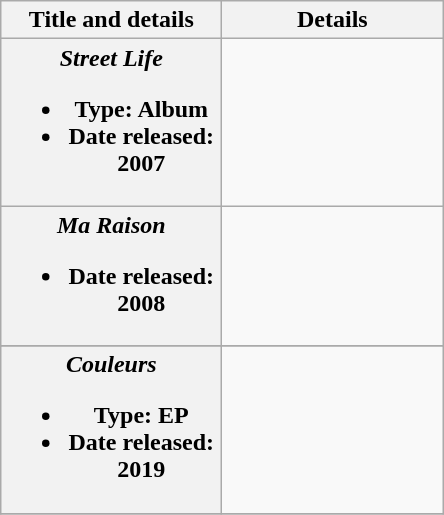<table class="wikitable plainrowheaders" style="text-align:center;">
<tr>
<th align="center" width="140">Title and details</th>
<th align="center" width="140">Details</th>
</tr>
<tr>
<th scope="row"><strong><em>Street Life</em></strong><br><ul><li>Type: Album</li><li>Date released: 2007</li></ul></th>
<td></td>
</tr>
<tr>
<th scope="row"><strong><em>Ma Raison</em></strong><br><ul><li>Date released: 2008</li></ul></th>
<td></td>
</tr>
<tr>
</tr>
<tr>
<th scope="row"><strong><em>Couleurs</em></strong><br><ul><li>Type: EP</li><li>Date released: 2019</li></ul></th>
<td></td>
</tr>
<tr>
</tr>
</table>
